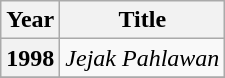<table class="wikitable">
<tr>
<th>Year</th>
<th>Title</th>
</tr>
<tr>
<th>1998</th>
<td><em>Jejak Pahlawan</em></td>
</tr>
<tr>
</tr>
</table>
